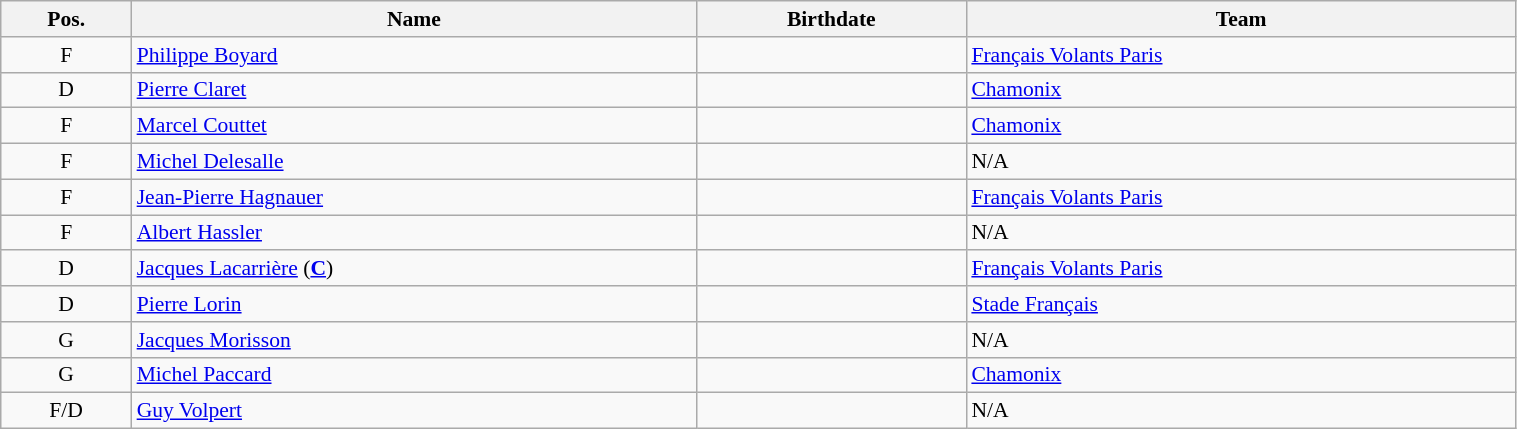<table class="wikitable sortable" width="80%" style="font-size: 90%; text-align: center;">
<tr>
<th>Pos.</th>
<th>Name</th>
<th>Birthdate</th>
<th>Team</th>
</tr>
<tr>
<td>F</td>
<td style="text-align:left;"><a href='#'>Philippe Boyard</a></td>
<td style="text-align:right;"></td>
<td style="text-align:left;"> <a href='#'>Français Volants Paris</a></td>
</tr>
<tr>
<td>D</td>
<td style="text-align:left;"><a href='#'>Pierre Claret</a></td>
<td style="text-align:right;"></td>
<td style="text-align:left;"> <a href='#'>Chamonix</a></td>
</tr>
<tr>
<td>F</td>
<td style="text-align:left;"><a href='#'>Marcel Couttet</a></td>
<td style="text-align:right;"></td>
<td style="text-align:left;"> <a href='#'>Chamonix</a></td>
</tr>
<tr>
<td>F</td>
<td style="text-align:left;"><a href='#'>Michel Delesalle</a></td>
<td style="text-align:right;"></td>
<td style="text-align:left;">N/A</td>
</tr>
<tr>
<td>F</td>
<td style="text-align:left;"><a href='#'>Jean-Pierre Hagnauer</a></td>
<td style="text-align:right;"></td>
<td style="text-align:left;"> <a href='#'>Français Volants Paris</a></td>
</tr>
<tr>
<td>F</td>
<td style="text-align:left;"><a href='#'>Albert Hassler</a></td>
<td style="text-align:right;"></td>
<td style="text-align:left;">N/A</td>
</tr>
<tr>
<td>D</td>
<td style="text-align:left;"><a href='#'>Jacques Lacarrière</a> (<strong><a href='#'>C</a></strong>)</td>
<td style="text-align:right;"></td>
<td style="text-align:left;"> <a href='#'>Français Volants Paris</a></td>
</tr>
<tr>
<td>D</td>
<td style="text-align:left;"><a href='#'>Pierre Lorin</a></td>
<td style="text-align:right;"></td>
<td style="text-align:left;"> <a href='#'>Stade Français</a></td>
</tr>
<tr>
<td>G</td>
<td style="text-align:left;"><a href='#'>Jacques Morisson</a></td>
<td style="text-align:right;"></td>
<td style="text-align:left;">N/A</td>
</tr>
<tr>
<td>G</td>
<td style="text-align:left;"><a href='#'>Michel Paccard</a></td>
<td style="text-align:right;"></td>
<td style="text-align:left;"> <a href='#'>Chamonix</a></td>
</tr>
<tr>
<td>F/D</td>
<td style="text-align:left;"><a href='#'>Guy Volpert</a></td>
<td style="text-align:right;"></td>
<td style="text-align:left;">N/A</td>
</tr>
</table>
